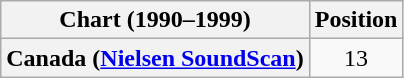<table class="wikitable plainrowheaders">
<tr>
<th>Chart (1990–1999)</th>
<th>Position</th>
</tr>
<tr>
<th scope="row">Canada (<a href='#'>Nielsen SoundScan</a>)</th>
<td align="center">13</td>
</tr>
</table>
